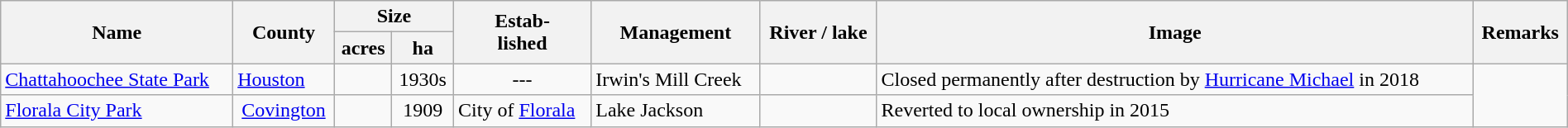<table class="wikitable sortable" style="width:100%">
<tr>
<th style="width:*;" rowspan=2>Name</th>
<th style="width:*;" rowspan=2>County</th>
<th style="width:*;" colspan=2>Size</th>
<th style="width:*;" rowspan=2>Estab-<br> lished</th>
<th style="width:*;" rowspan=2>Management</th>
<th style="width:*;" rowspan=2>River / lake</th>
<th style="width:*;" class="unsortable" rowspan=2>Image</th>
<th style="width:*;" class="unsortable" rowspan=2>Remarks</th>
</tr>
<tr>
<th>acres</th>
<th>ha</th>
</tr>
<tr>
<td><a href='#'>Chattahoochee State Park</a></td>
<td><a href='#'>Houston</a></td>
<td></td>
<td align=center>1930s</td>
<td align=center>---</td>
<td>Irwin's Mill Creek</td>
<td></td>
<td>Closed permanently after destruction by <a href='#'>Hurricane Michael</a> in 2018</td>
</tr>
<tr>
<td><a href='#'>Florala City Park</a></td>
<td align=center><a href='#'>Covington</a></td>
<td></td>
<td align=center>1909</td>
<td>City of <a href='#'>Florala</a></td>
<td>Lake Jackson</td>
<td></td>
<td>Reverted to local ownership in 2015</td>
</tr>
</table>
